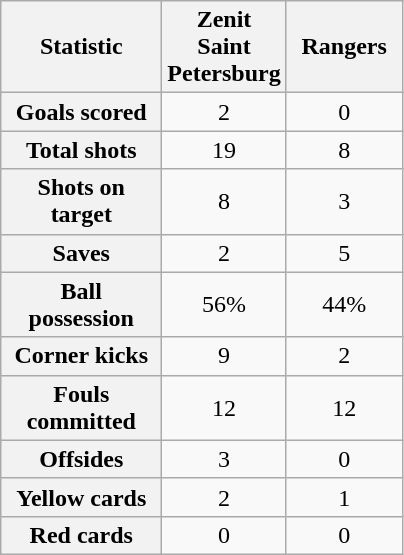<table class="wikitable plainrowheaders" style="text-align:center">
<tr>
<th scope="col" style="width:100px">Statistic</th>
<th scope="col" style="width:70px">Zenit Saint Petersburg</th>
<th scope="col" style="width:70px">Rangers</th>
</tr>
<tr>
<th scope=row>Goals scored</th>
<td>2</td>
<td>0</td>
</tr>
<tr>
<th scope=row>Total shots</th>
<td>19</td>
<td>8</td>
</tr>
<tr>
<th scope=row>Shots on target</th>
<td>8</td>
<td>3</td>
</tr>
<tr>
<th scope=row>Saves</th>
<td>2</td>
<td>5</td>
</tr>
<tr>
<th scope=row>Ball possession</th>
<td>56%</td>
<td>44%</td>
</tr>
<tr>
<th scope=row>Corner kicks</th>
<td>9</td>
<td>2</td>
</tr>
<tr>
<th scope=row>Fouls committed</th>
<td>12</td>
<td>12</td>
</tr>
<tr>
<th scope=row>Offsides</th>
<td>3</td>
<td>0</td>
</tr>
<tr>
<th scope=row>Yellow cards</th>
<td>2</td>
<td>1</td>
</tr>
<tr>
<th scope=row>Red cards</th>
<td>0</td>
<td>0</td>
</tr>
</table>
